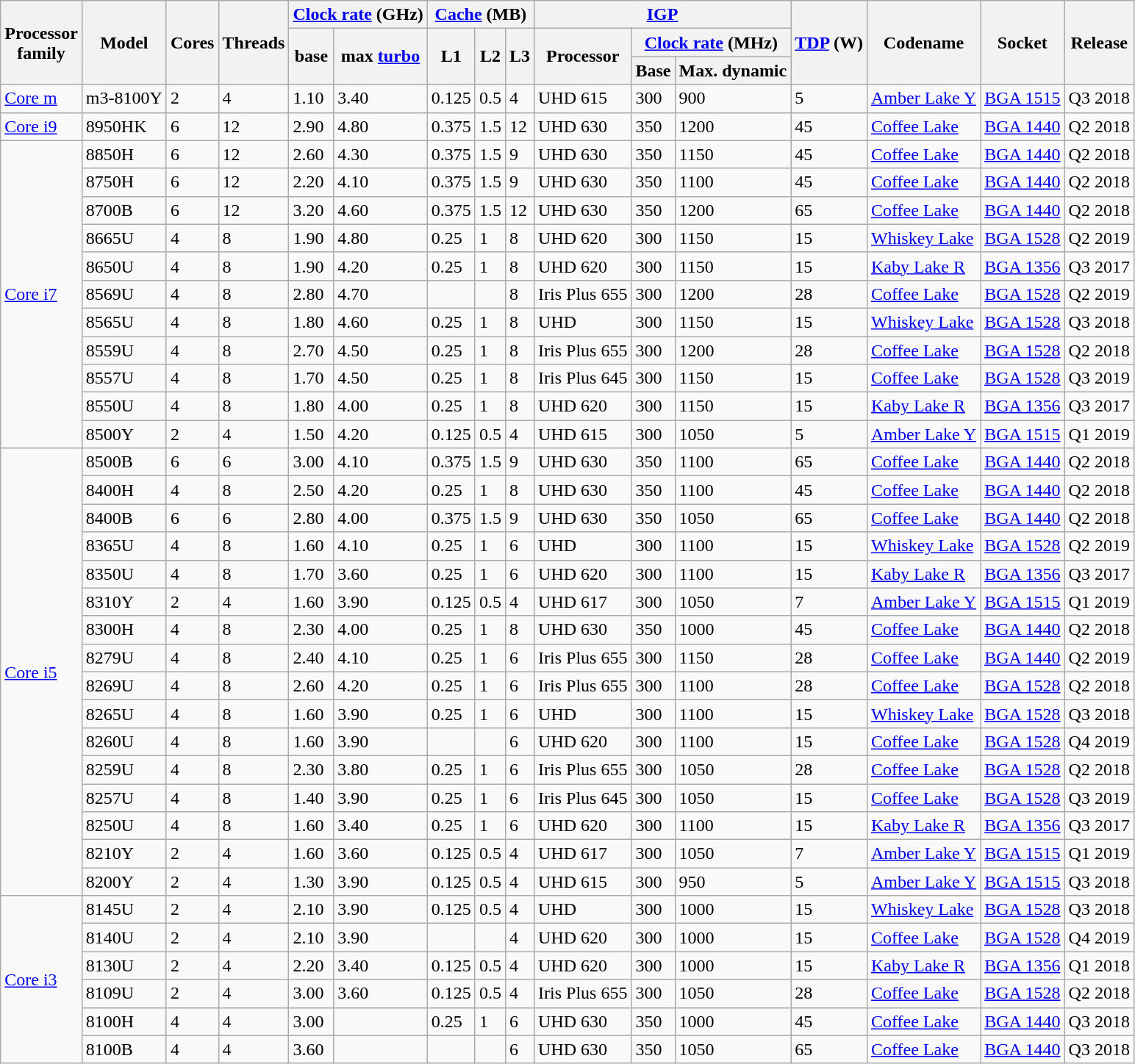<table class="wikitable center sortable sort-under mw-collapsible">
<tr>
<th rowspan=3 data-sort-type=text>Processor <br>family</th>
<th rowspan=3 data-sort-type=text>Model</th>
<th rowspan=3 data-sort-type=number>Cores</th>
<th rowspan=3 data-sort-type=number>Threads</th>
<th colspan=2><a href='#'>Clock rate</a> (GHz)</th>
<th colspan=3><a href='#'> Cache</a> (MB)</th>
<th colspan=3><a href='#'> IGP</a></th>
<th rowspan=3 data-sort-type=number><a href='#'> TDP</a> (W)</th>
<th rowspan=3 data-sort-type=text>Code­name</th>
<th rowspan=3 data-sort-type=text>Socket</th>
<th rowspan=3 data-sort-type=date>Release</th>
</tr>
<tr>
<th rowspan=2 data-sort-type=number>base</th>
<th rowspan=2 data-sort-type=number>max <a href='#'> turbo</a></th>
<th rowspan=2 data-sort-type=number>L1</th>
<th rowspan=2 data-sort-type=number>L2</th>
<th rowspan=2 data-sort-type=number>L3</th>
<th rowspan=2 data-sort-type=text>Processor</th>
<th colspan=2><a href='#'>Clock rate</a> (MHz)</th>
</tr>
<tr>
<th data-sort-type=number>Base</th>
<th data-sort-type=number>Max. dynamic</th>
</tr>
<tr>
<td rowspan="1"><a href='#'>Core m</a></td>
<td>m3-8100Y</td>
<td>2</td>
<td>4</td>
<td>1.10</td>
<td>3.40</td>
<td>0.125</td>
<td>0.5</td>
<td>4</td>
<td>UHD 615</td>
<td>300</td>
<td>900</td>
<td>5</td>
<td><a href='#'>Amber Lake Y</a></td>
<td><a href='#'>BGA 1515</a></td>
<td>Q3 2018</td>
</tr>
<tr>
<td rowspan="1"><a href='#'>Core i9</a></td>
<td>8950HK</td>
<td>6</td>
<td>12</td>
<td>2.90</td>
<td>4.80</td>
<td>0.375</td>
<td>1.5</td>
<td>12</td>
<td>UHD 630</td>
<td>350</td>
<td>1200</td>
<td>45</td>
<td><a href='#'>Coffee Lake</a></td>
<td><a href='#'>BGA 1440</a></td>
<td>Q2 2018</td>
</tr>
<tr>
<td rowspan="11"><a href='#'>Core i7</a></td>
<td>8850H</td>
<td>6</td>
<td>12</td>
<td>2.60</td>
<td>4.30</td>
<td>0.375</td>
<td>1.5</td>
<td>9</td>
<td>UHD 630</td>
<td>350</td>
<td>1150</td>
<td>45</td>
<td><a href='#'>Coffee Lake</a></td>
<td><a href='#'>BGA 1440</a></td>
<td>Q2 2018</td>
</tr>
<tr>
<td>8750H</td>
<td>6</td>
<td>12</td>
<td>2.20</td>
<td>4.10</td>
<td>0.375</td>
<td>1.5</td>
<td>9</td>
<td>UHD 630</td>
<td>350</td>
<td>1100</td>
<td>45</td>
<td><a href='#'>Coffee Lake</a></td>
<td><a href='#'>BGA 1440</a></td>
<td>Q2 2018</td>
</tr>
<tr>
<td>8700B</td>
<td>6</td>
<td>12</td>
<td>3.20</td>
<td>4.60</td>
<td>0.375</td>
<td>1.5</td>
<td>12</td>
<td>UHD 630</td>
<td>350</td>
<td>1200</td>
<td>65</td>
<td><a href='#'>Coffee Lake</a></td>
<td><a href='#'>BGA 1440</a></td>
<td>Q2 2018</td>
</tr>
<tr>
<td>8665U</td>
<td>4</td>
<td>8</td>
<td>1.90</td>
<td>4.80</td>
<td>0.25</td>
<td>1</td>
<td>8</td>
<td>UHD 620</td>
<td>300</td>
<td>1150</td>
<td>15</td>
<td><a href='#'>Whiskey Lake</a></td>
<td><a href='#'>BGA 1528</a></td>
<td>Q2 2019</td>
</tr>
<tr>
<td>8650U</td>
<td>4</td>
<td>8</td>
<td>1.90</td>
<td>4.20</td>
<td>0.25</td>
<td>1</td>
<td>8</td>
<td>UHD 620</td>
<td>300</td>
<td>1150</td>
<td>15</td>
<td><a href='#'>Kaby Lake R</a></td>
<td><a href='#'>BGA 1356</a></td>
<td>Q3 2017</td>
</tr>
<tr>
<td>8569U</td>
<td>4</td>
<td>8</td>
<td>2.80</td>
<td>4.70</td>
<td></td>
<td></td>
<td>8</td>
<td>Iris Plus 655</td>
<td>300</td>
<td>1200</td>
<td>28</td>
<td><a href='#'>Coffee Lake</a></td>
<td><a href='#'>BGA 1528</a></td>
<td>Q2 2019</td>
</tr>
<tr>
<td>8565U</td>
<td>4</td>
<td>8</td>
<td>1.80</td>
<td>4.60</td>
<td>0.25</td>
<td>1</td>
<td>8</td>
<td>UHD</td>
<td>300</td>
<td>1150</td>
<td>15</td>
<td><a href='#'>Whiskey Lake</a></td>
<td><a href='#'>BGA 1528</a></td>
<td>Q3 2018</td>
</tr>
<tr>
<td>8559U</td>
<td>4</td>
<td>8</td>
<td>2.70</td>
<td>4.50</td>
<td>0.25</td>
<td>1</td>
<td>8</td>
<td>Iris Plus 655</td>
<td>300</td>
<td>1200</td>
<td>28</td>
<td><a href='#'>Coffee Lake</a></td>
<td><a href='#'>BGA 1528</a></td>
<td>Q2 2018</td>
</tr>
<tr>
<td>8557U</td>
<td>4</td>
<td>8</td>
<td>1.70</td>
<td>4.50</td>
<td>0.25</td>
<td>1</td>
<td>8</td>
<td>Iris Plus 645</td>
<td>300</td>
<td>1150</td>
<td>15</td>
<td><a href='#'>Coffee Lake</a></td>
<td><a href='#'>BGA 1528</a></td>
<td>Q3 2019</td>
</tr>
<tr>
<td>8550U</td>
<td>4</td>
<td>8</td>
<td>1.80</td>
<td>4.00</td>
<td>0.25</td>
<td>1</td>
<td>8</td>
<td>UHD 620</td>
<td>300</td>
<td>1150</td>
<td>15</td>
<td><a href='#'>Kaby Lake R</a></td>
<td><a href='#'>BGA 1356</a></td>
<td>Q3 2017</td>
</tr>
<tr>
<td>8500Y</td>
<td>2</td>
<td>4</td>
<td>1.50</td>
<td>4.20</td>
<td>0.125</td>
<td>0.5</td>
<td>4</td>
<td>UHD 615</td>
<td>300</td>
<td>1050</td>
<td>5</td>
<td><a href='#'>Amber Lake Y</a></td>
<td><a href='#'>BGA 1515</a></td>
<td>Q1 2019</td>
</tr>
<tr>
<td rowspan="16"><a href='#'>Core i5</a></td>
<td>8500B</td>
<td>6</td>
<td>6</td>
<td>3.00</td>
<td>4.10</td>
<td>0.375</td>
<td>1.5</td>
<td>9</td>
<td>UHD 630</td>
<td>350</td>
<td>1100</td>
<td>65</td>
<td><a href='#'>Coffee Lake</a></td>
<td><a href='#'>BGA 1440</a></td>
<td>Q2 2018</td>
</tr>
<tr>
<td>8400H</td>
<td>4</td>
<td>8</td>
<td>2.50</td>
<td>4.20</td>
<td>0.25</td>
<td>1</td>
<td>8</td>
<td>UHD 630</td>
<td>350</td>
<td>1100</td>
<td>45</td>
<td><a href='#'>Coffee Lake</a></td>
<td><a href='#'>BGA 1440</a></td>
<td>Q2 2018</td>
</tr>
<tr>
<td>8400B</td>
<td>6</td>
<td>6</td>
<td>2.80</td>
<td>4.00</td>
<td>0.375</td>
<td>1.5</td>
<td>9</td>
<td>UHD 630</td>
<td>350</td>
<td>1050</td>
<td>65</td>
<td><a href='#'>Coffee Lake</a></td>
<td><a href='#'>BGA 1440</a></td>
<td>Q2 2018</td>
</tr>
<tr>
<td>8365U</td>
<td>4</td>
<td>8</td>
<td>1.60</td>
<td>4.10</td>
<td>0.25</td>
<td>1</td>
<td>6</td>
<td>UHD</td>
<td>300</td>
<td>1100</td>
<td>15</td>
<td><a href='#'>Whiskey Lake</a></td>
<td><a href='#'>BGA 1528</a></td>
<td>Q2 2019</td>
</tr>
<tr>
<td>8350U</td>
<td>4</td>
<td>8</td>
<td>1.70</td>
<td>3.60</td>
<td>0.25</td>
<td>1</td>
<td>6</td>
<td>UHD 620</td>
<td>300</td>
<td>1100</td>
<td>15</td>
<td><a href='#'>Kaby Lake R</a></td>
<td><a href='#'>BGA 1356</a></td>
<td>Q3 2017</td>
</tr>
<tr>
<td>8310Y</td>
<td>2</td>
<td>4</td>
<td>1.60</td>
<td>3.90</td>
<td>0.125</td>
<td>0.5</td>
<td>4</td>
<td>UHD 617</td>
<td>300</td>
<td>1050</td>
<td>7</td>
<td><a href='#'>Amber Lake Y</a></td>
<td><a href='#'>BGA 1515</a></td>
<td>Q1 2019</td>
</tr>
<tr>
<td>8300H</td>
<td>4</td>
<td>8</td>
<td>2.30</td>
<td>4.00</td>
<td>0.25</td>
<td>1</td>
<td>8</td>
<td>UHD 630</td>
<td>350</td>
<td>1000</td>
<td>45</td>
<td><a href='#'>Coffee Lake</a></td>
<td><a href='#'>BGA 1440</a></td>
<td>Q2 2018</td>
</tr>
<tr>
<td>8279U</td>
<td>4</td>
<td>8</td>
<td>2.40</td>
<td>4.10</td>
<td>0.25</td>
<td>1</td>
<td>6</td>
<td>Iris Plus 655</td>
<td>300</td>
<td>1150</td>
<td>28</td>
<td><a href='#'>Coffee Lake</a></td>
<td><a href='#'>BGA 1440</a></td>
<td>Q2 2019</td>
</tr>
<tr>
<td>8269U</td>
<td>4</td>
<td>8</td>
<td>2.60</td>
<td>4.20</td>
<td>0.25</td>
<td>1</td>
<td>6</td>
<td>Iris Plus 655</td>
<td>300</td>
<td>1100</td>
<td>28</td>
<td><a href='#'>Coffee Lake</a></td>
<td><a href='#'>BGA 1528</a></td>
<td>Q2 2018</td>
</tr>
<tr>
<td>8265U</td>
<td>4</td>
<td>8</td>
<td>1.60</td>
<td>3.90</td>
<td>0.25</td>
<td>1</td>
<td>6</td>
<td>UHD</td>
<td>300</td>
<td>1100</td>
<td>15</td>
<td><a href='#'>Whiskey Lake</a></td>
<td><a href='#'>BGA 1528</a></td>
<td>Q3 2018</td>
</tr>
<tr>
<td>8260U</td>
<td>4</td>
<td>8</td>
<td>1.60</td>
<td>3.90</td>
<td></td>
<td></td>
<td>6</td>
<td>UHD 620</td>
<td>300</td>
<td>1100</td>
<td>15</td>
<td><a href='#'>Coffee Lake</a></td>
<td><a href='#'>BGA 1528</a></td>
<td>Q4 2019</td>
</tr>
<tr>
<td>8259U</td>
<td>4</td>
<td>8</td>
<td>2.30</td>
<td>3.80</td>
<td>0.25</td>
<td>1</td>
<td>6</td>
<td>Iris Plus 655</td>
<td>300</td>
<td>1050</td>
<td>28</td>
<td><a href='#'>Coffee Lake</a></td>
<td><a href='#'>BGA 1528</a></td>
<td>Q2 2018</td>
</tr>
<tr>
<td>8257U</td>
<td>4</td>
<td>8</td>
<td>1.40</td>
<td>3.90</td>
<td>0.25</td>
<td>1</td>
<td>6</td>
<td>Iris Plus 645</td>
<td>300</td>
<td>1050</td>
<td>15</td>
<td><a href='#'>Coffee Lake</a></td>
<td><a href='#'>BGA 1528</a></td>
<td>Q3 2019</td>
</tr>
<tr>
<td>8250U</td>
<td>4</td>
<td>8</td>
<td>1.60</td>
<td>3.40</td>
<td>0.25</td>
<td>1</td>
<td>6</td>
<td>UHD 620</td>
<td>300</td>
<td>1100</td>
<td>15</td>
<td><a href='#'>Kaby Lake R</a></td>
<td><a href='#'>BGA 1356</a></td>
<td>Q3 2017</td>
</tr>
<tr>
<td>8210Y</td>
<td>2</td>
<td>4</td>
<td>1.60</td>
<td>3.60</td>
<td>0.125</td>
<td>0.5</td>
<td>4</td>
<td>UHD 617</td>
<td>300</td>
<td>1050</td>
<td>7</td>
<td><a href='#'>Amber Lake Y</a></td>
<td><a href='#'>BGA 1515</a></td>
<td>Q1 2019</td>
</tr>
<tr>
<td>8200Y</td>
<td>2</td>
<td>4</td>
<td>1.30</td>
<td>3.90</td>
<td>0.125</td>
<td>0.5</td>
<td>4</td>
<td>UHD 615</td>
<td>300</td>
<td>950</td>
<td>5</td>
<td><a href='#'>Amber Lake Y</a></td>
<td><a href='#'>BGA 1515</a></td>
<td>Q3 2018</td>
</tr>
<tr>
<td rowspan="6"><a href='#'>Core i3</a></td>
<td>8145U</td>
<td>2</td>
<td>4</td>
<td>2.10</td>
<td>3.90</td>
<td>0.125</td>
<td>0.5</td>
<td>4</td>
<td>UHD</td>
<td>300</td>
<td>1000</td>
<td>15</td>
<td><a href='#'>Whiskey Lake</a></td>
<td><a href='#'>BGA 1528</a></td>
<td>Q3 2018</td>
</tr>
<tr>
<td>8140U</td>
<td>2</td>
<td>4</td>
<td>2.10</td>
<td>3.90</td>
<td></td>
<td></td>
<td>4</td>
<td>UHD 620</td>
<td>300</td>
<td>1000</td>
<td>15</td>
<td><a href='#'>Coffee Lake</a></td>
<td><a href='#'>BGA 1528</a></td>
<td>Q4 2019</td>
</tr>
<tr>
<td>8130U</td>
<td>2</td>
<td>4</td>
<td>2.20</td>
<td>3.40</td>
<td>0.125</td>
<td>0.5</td>
<td>4</td>
<td>UHD 620</td>
<td>300</td>
<td>1000</td>
<td>15</td>
<td><a href='#'>Kaby Lake R</a></td>
<td><a href='#'>BGA 1356</a></td>
<td>Q1 2018</td>
</tr>
<tr>
<td>8109U</td>
<td>2</td>
<td>4</td>
<td>3.00</td>
<td>3.60</td>
<td>0.125</td>
<td>0.5</td>
<td>4</td>
<td>Iris Plus 655</td>
<td>300</td>
<td>1050</td>
<td>28</td>
<td><a href='#'>Coffee Lake</a></td>
<td><a href='#'>BGA 1528</a></td>
<td>Q2 2018</td>
</tr>
<tr>
<td>8100H</td>
<td>4</td>
<td>4</td>
<td>3.00</td>
<td></td>
<td>0.25</td>
<td>1</td>
<td>6</td>
<td>UHD 630</td>
<td>350</td>
<td>1000</td>
<td>45</td>
<td><a href='#'>Coffee Lake</a></td>
<td><a href='#'>BGA 1440</a></td>
<td>Q3 2018</td>
</tr>
<tr>
<td>8100B</td>
<td>4</td>
<td>4</td>
<td>3.60</td>
<td></td>
<td></td>
<td></td>
<td>6</td>
<td>UHD 630</td>
<td>350</td>
<td>1050</td>
<td>65</td>
<td><a href='#'>Coffee Lake</a></td>
<td><a href='#'>BGA 1440</a></td>
<td>Q3 2018</td>
</tr>
</table>
